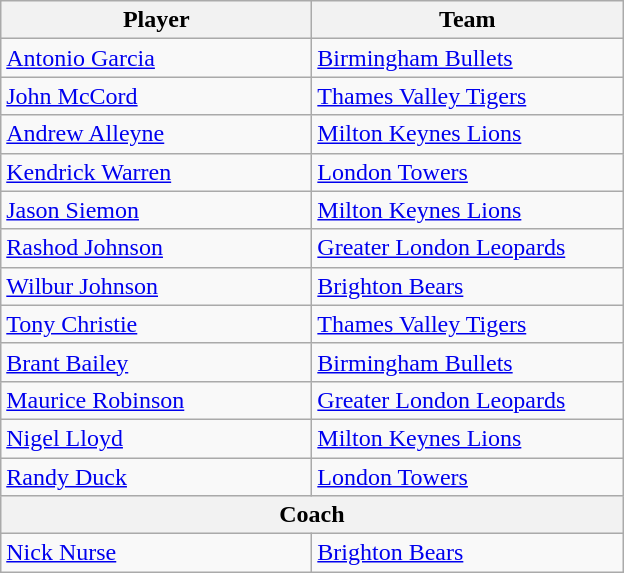<table class="wikitable">
<tr>
<th style="width:200px;">Player</th>
<th width=200>Team</th>
</tr>
<tr>
<td> <a href='#'>Antonio Garcia</a></td>
<td><a href='#'>Birmingham Bullets</a></td>
</tr>
<tr>
<td> <a href='#'>John McCord</a></td>
<td><a href='#'>Thames Valley Tigers</a></td>
</tr>
<tr>
<td> <a href='#'>Andrew Alleyne</a></td>
<td><a href='#'>Milton Keynes Lions</a></td>
</tr>
<tr>
<td> <a href='#'>Kendrick Warren</a></td>
<td><a href='#'>London Towers</a></td>
</tr>
<tr>
<td>  <a href='#'>Jason Siemon</a></td>
<td><a href='#'>Milton Keynes Lions</a></td>
</tr>
<tr>
<td> <a href='#'>Rashod Johnson</a></td>
<td><a href='#'>Greater London Leopards</a></td>
</tr>
<tr>
<td> <a href='#'>Wilbur Johnson</a></td>
<td><a href='#'>Brighton Bears</a></td>
</tr>
<tr>
<td> <a href='#'>Tony Christie</a></td>
<td><a href='#'>Thames Valley Tigers</a></td>
</tr>
<tr>
<td> <a href='#'>Brant Bailey</a></td>
<td><a href='#'>Birmingham Bullets</a></td>
</tr>
<tr>
<td> <a href='#'>Maurice Robinson</a></td>
<td><a href='#'>Greater London Leopards</a></td>
</tr>
<tr>
<td>  <a href='#'>Nigel Lloyd</a></td>
<td><a href='#'>Milton Keynes Lions</a></td>
</tr>
<tr>
<td> <a href='#'>Randy Duck</a></td>
<td><a href='#'>London Towers</a></td>
</tr>
<tr>
<th colspan="2">Coach</th>
</tr>
<tr>
<td> <a href='#'>Nick Nurse</a></td>
<td><a href='#'>Brighton Bears</a></td>
</tr>
</table>
